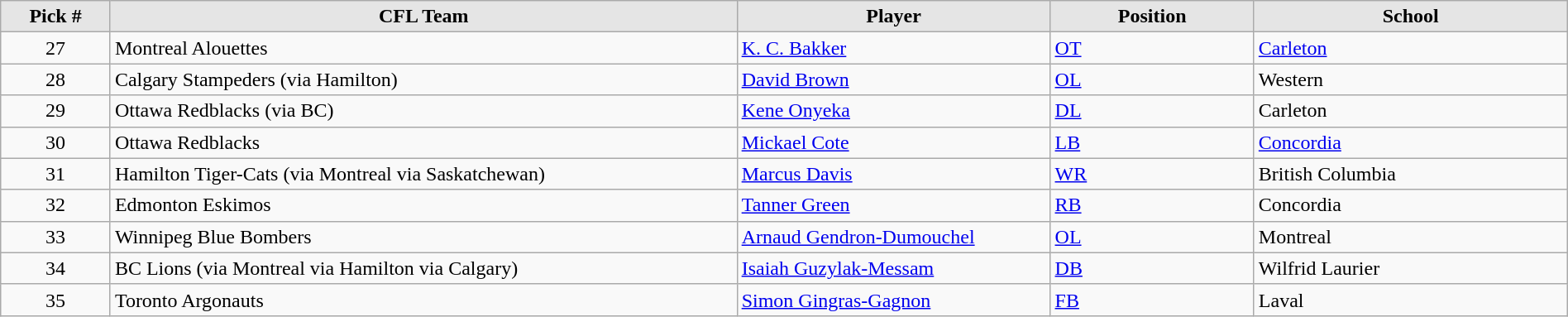<table class="wikitable" style="width: 100%">
<tr>
<th style="background:#E5E5E5;" width=7%>Pick #</th>
<th width=40% style="background:#E5E5E5;">CFL Team</th>
<th width=20% style="background:#E5E5E5;">Player</th>
<th width=13% style="background:#E5E5E5;">Position</th>
<th width=20% style="background:#E5E5E5;">School</th>
</tr>
<tr>
<td align=center>27</td>
<td>Montreal Alouettes</td>
<td><a href='#'>K. C. Bakker</a></td>
<td><a href='#'>OT</a></td>
<td><a href='#'>Carleton</a></td>
</tr>
<tr>
<td align=center>28</td>
<td>Calgary Stampeders (via Hamilton)</td>
<td><a href='#'>David Brown</a></td>
<td><a href='#'>OL</a></td>
<td>Western</td>
</tr>
<tr>
<td align=center>29</td>
<td>Ottawa Redblacks (via BC)</td>
<td><a href='#'>Kene Onyeka</a></td>
<td><a href='#'>DL</a></td>
<td>Carleton</td>
</tr>
<tr>
<td align=center>30</td>
<td>Ottawa Redblacks</td>
<td><a href='#'>Mickael Cote</a></td>
<td><a href='#'>LB</a></td>
<td><a href='#'>Concordia</a></td>
</tr>
<tr>
<td align=center>31</td>
<td>Hamilton Tiger-Cats (via Montreal via Saskatchewan)</td>
<td><a href='#'>Marcus Davis</a></td>
<td><a href='#'>WR</a></td>
<td>British Columbia</td>
</tr>
<tr>
<td align=center>32</td>
<td>Edmonton Eskimos</td>
<td><a href='#'>Tanner Green</a></td>
<td><a href='#'>RB</a></td>
<td>Concordia</td>
</tr>
<tr>
<td align=center>33</td>
<td>Winnipeg Blue Bombers</td>
<td><a href='#'>Arnaud Gendron-Dumouchel</a></td>
<td><a href='#'>OL</a></td>
<td>Montreal</td>
</tr>
<tr>
<td align=center>34</td>
<td>BC Lions (via Montreal via Hamilton via Calgary)</td>
<td><a href='#'>Isaiah Guzylak-Messam</a></td>
<td><a href='#'>DB</a></td>
<td>Wilfrid Laurier</td>
</tr>
<tr>
<td align=center>35</td>
<td>Toronto Argonauts</td>
<td><a href='#'>Simon Gingras-Gagnon</a></td>
<td><a href='#'>FB</a></td>
<td>Laval</td>
</tr>
</table>
